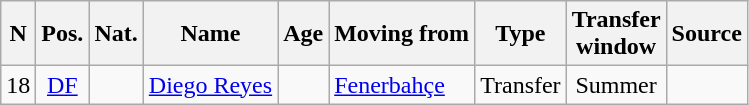<table class="wikitable sortable" style="text-align:center">
<tr>
<th>N</th>
<th>Pos.</th>
<th>Nat.</th>
<th>Name</th>
<th>Age</th>
<th>Moving from</th>
<th>Type</th>
<th>Transfer<br>window</th>
<th>Source</th>
</tr>
<tr>
<td>18</td>
<td><a href='#'>DF</a></td>
<td></td>
<td align=left><a href='#'>Diego Reyes</a></td>
<td></td>
<td align=left> <a href='#'>Fenerbahçe</a></td>
<td>Transfer</td>
<td>Summer</td>
<td></td>
</tr>
</table>
